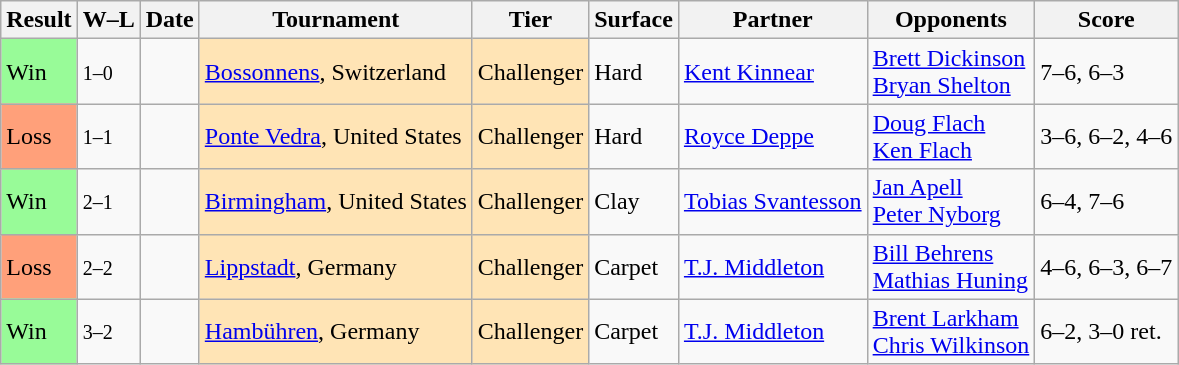<table class="sortable wikitable">
<tr>
<th>Result</th>
<th class="unsortable">W–L</th>
<th>Date</th>
<th>Tournament</th>
<th>Tier</th>
<th>Surface</th>
<th>Partner</th>
<th>Opponents</th>
<th class="unsortable">Score</th>
</tr>
<tr>
<td style="background:#98fb98;">Win</td>
<td><small>1–0</small></td>
<td></td>
<td style="background:moccasin;"><a href='#'>Bossonnens</a>, Switzerland</td>
<td style="background:moccasin;">Challenger</td>
<td>Hard</td>
<td> <a href='#'>Kent Kinnear</a></td>
<td> <a href='#'>Brett Dickinson</a> <br>  <a href='#'>Bryan Shelton</a></td>
<td>7–6, 6–3</td>
</tr>
<tr>
<td style="background:#ffa07a;">Loss</td>
<td><small>1–1</small></td>
<td></td>
<td style="background:moccasin;"><a href='#'>Ponte Vedra</a>, United States</td>
<td style="background:moccasin;">Challenger</td>
<td>Hard</td>
<td> <a href='#'>Royce Deppe</a></td>
<td> <a href='#'>Doug Flach</a> <br>  <a href='#'>Ken Flach</a></td>
<td>3–6, 6–2, 4–6</td>
</tr>
<tr>
<td style="background:#98fb98;">Win</td>
<td><small>2–1</small></td>
<td></td>
<td style="background:moccasin;"><a href='#'>Birmingham</a>, United States</td>
<td style="background:moccasin;">Challenger</td>
<td>Clay</td>
<td> <a href='#'>Tobias Svantesson</a></td>
<td> <a href='#'>Jan Apell</a> <br>  <a href='#'>Peter Nyborg</a></td>
<td>6–4, 7–6</td>
</tr>
<tr>
<td style="background:#ffa07a;">Loss</td>
<td><small>2–2</small></td>
<td></td>
<td style="background:moccasin;"><a href='#'>Lippstadt</a>, Germany</td>
<td style="background:moccasin;">Challenger</td>
<td>Carpet</td>
<td> <a href='#'>T.J. Middleton</a></td>
<td> <a href='#'>Bill Behrens</a> <br>  <a href='#'>Mathias Huning</a></td>
<td>4–6, 6–3, 6–7</td>
</tr>
<tr>
<td style="background:#98fb98;">Win</td>
<td><small>3–2</small></td>
<td></td>
<td style="background:moccasin;"><a href='#'>Hambühren</a>, Germany</td>
<td style="background:moccasin;">Challenger</td>
<td>Carpet</td>
<td> <a href='#'>T.J. Middleton</a></td>
<td> <a href='#'>Brent Larkham</a> <br>  <a href='#'>Chris Wilkinson</a></td>
<td>6–2, 3–0 ret.</td>
</tr>
</table>
